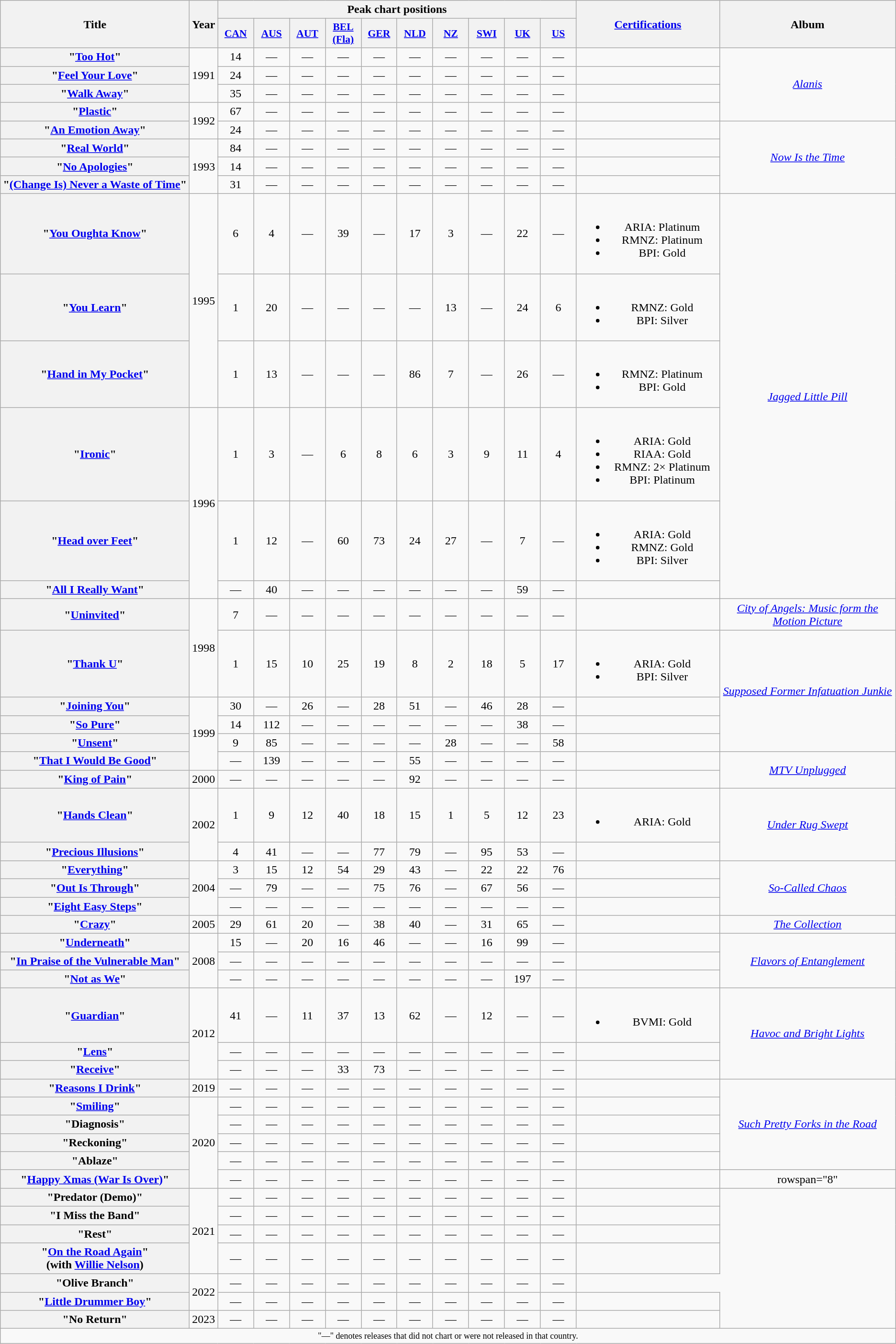<table class="wikitable plainrowheaders" style="text-align:center; border:1">
<tr>
<th scope="col" rowspan="2" style="width:16em;">Title</th>
<th scope="col" rowspan="2">Year</th>
<th scope="col" colspan="10">Peak chart positions</th>
<th scope="col" rowspan="2" style="width:12em;"><a href='#'>Certifications</a></th>
<th scope="col" rowspan="2">Album</th>
</tr>
<tr>
<th scope="col" style="width:3em;font-size:90%;"><a href='#'>CAN</a><br></th>
<th scope="col" style="width:3em;font-size:90%;"><a href='#'>AUS</a><br></th>
<th scope="col" style="width:3em;font-size:90%;"><a href='#'>AUT</a><br></th>
<th scope="col" style="width:3em;font-size:90%;"><a href='#'>BEL (Fla)</a><br></th>
<th scope="col" style="width:3em;font-size:90%;"><a href='#'>GER</a><br></th>
<th scope="col" style="width:3em;font-size:90%;"><a href='#'>NLD</a><br></th>
<th scope="col" style="width:3em;font-size:90%;"><a href='#'>NZ</a><br></th>
<th scope="col" style="width:3em;font-size:90%;"><a href='#'>SWI</a><br></th>
<th scope="col" style="width:3em;font-size:90%;"><a href='#'>UK</a><br></th>
<th scope="col" style="width:3em;font-size:90%;"><a href='#'>US</a><br></th>
</tr>
<tr>
<th scope="row">"<a href='#'>Too Hot</a>"</th>
<td rowspan="3">1991</td>
<td>14</td>
<td>—</td>
<td>—</td>
<td>—</td>
<td>—</td>
<td>—</td>
<td>—</td>
<td>—</td>
<td>—</td>
<td>—</td>
<td></td>
<td rowspan="4"><em><a href='#'>Alanis</a></em></td>
</tr>
<tr>
<th scope="row">"<a href='#'>Feel Your Love</a>"</th>
<td>24</td>
<td>—</td>
<td>—</td>
<td>—</td>
<td>—</td>
<td>—</td>
<td>—</td>
<td>—</td>
<td>—</td>
<td>—</td>
<td></td>
</tr>
<tr>
<th scope="row">"<a href='#'>Walk Away</a>"</th>
<td>35</td>
<td>—</td>
<td>—</td>
<td>—</td>
<td>—</td>
<td>—</td>
<td>—</td>
<td>—</td>
<td>—</td>
<td>—</td>
<td></td>
</tr>
<tr>
<th scope="row">"<a href='#'>Plastic</a>"</th>
<td rowspan="2">1992</td>
<td>67</td>
<td>—</td>
<td>—</td>
<td>—</td>
<td>—</td>
<td>—</td>
<td>—</td>
<td>—</td>
<td>—</td>
<td>—</td>
<td></td>
</tr>
<tr>
<th scope="row">"<a href='#'>An Emotion Away</a>"</th>
<td>24</td>
<td>—</td>
<td>—</td>
<td>—</td>
<td>—</td>
<td>—</td>
<td>—</td>
<td>—</td>
<td>—</td>
<td>—</td>
<td></td>
<td rowspan="4"><em><a href='#'>Now Is the Time</a></em></td>
</tr>
<tr>
<th scope="row">"<a href='#'>Real World</a>"</th>
<td rowspan="3">1993</td>
<td>84</td>
<td>—</td>
<td>—</td>
<td>—</td>
<td>—</td>
<td>—</td>
<td>—</td>
<td>—</td>
<td>—</td>
<td>—</td>
<td></td>
</tr>
<tr>
<th scope="row">"<a href='#'>No Apologies</a>"</th>
<td>14</td>
<td>—</td>
<td>—</td>
<td>—</td>
<td>—</td>
<td>—</td>
<td>—</td>
<td>—</td>
<td>—</td>
<td>—</td>
<td></td>
</tr>
<tr>
<th scope="row">"<a href='#'>(Change Is) Never a Waste of Time</a>"</th>
<td>31</td>
<td>—</td>
<td>—</td>
<td>—</td>
<td>—</td>
<td>—</td>
<td>—</td>
<td>—</td>
<td>—</td>
<td>—</td>
<td></td>
</tr>
<tr>
<th scope="row">"<a href='#'>You Oughta Know</a>"</th>
<td rowspan="3">1995</td>
<td>6</td>
<td>4</td>
<td>—</td>
<td>39</td>
<td>—</td>
<td>17</td>
<td>3</td>
<td>—</td>
<td>22</td>
<td>—</td>
<td><br><ul><li>ARIA: Platinum</li><li>RMNZ: Platinum</li><li>BPI: Gold</li></ul></td>
<td rowspan="6"><em><a href='#'>Jagged Little Pill</a></em></td>
</tr>
<tr>
<th scope="row">"<a href='#'>You Learn</a>"</th>
<td>1</td>
<td>20</td>
<td>—</td>
<td>—</td>
<td>—</td>
<td>—</td>
<td>13</td>
<td>—</td>
<td>24</td>
<td>6</td>
<td><br><ul><li>RMNZ: Gold</li><li>BPI: Silver</li></ul></td>
</tr>
<tr>
<th scope="row">"<a href='#'>Hand in My Pocket</a>"</th>
<td>1</td>
<td>13</td>
<td>—</td>
<td>—</td>
<td>—</td>
<td>86</td>
<td>7</td>
<td>—</td>
<td>26</td>
<td>—</td>
<td><br><ul><li>RMNZ: Platinum</li><li>BPI: Gold</li></ul></td>
</tr>
<tr>
<th scope="row">"<a href='#'>Ironic</a>"</th>
<td rowspan="3">1996</td>
<td>1</td>
<td>3</td>
<td>—</td>
<td>6</td>
<td>8</td>
<td>6</td>
<td>3</td>
<td>9</td>
<td>11</td>
<td>4</td>
<td><br><ul><li>ARIA: Gold</li><li>RIAA: Gold</li><li>RMNZ: 2× Platinum</li><li>BPI: Platinum</li></ul></td>
</tr>
<tr>
<th scope="row">"<a href='#'>Head over Feet</a>"</th>
<td>1</td>
<td>12</td>
<td>—</td>
<td>60</td>
<td>73</td>
<td>24</td>
<td>27</td>
<td>—</td>
<td>7</td>
<td>—</td>
<td><br><ul><li>ARIA: Gold</li><li>RMNZ: Gold</li><li>BPI: Silver</li></ul></td>
</tr>
<tr>
<th scope="row">"<a href='#'>All I Really Want</a>"</th>
<td>—</td>
<td>40</td>
<td>—</td>
<td>—</td>
<td>—</td>
<td>—</td>
<td>—</td>
<td>—</td>
<td>59</td>
<td>—</td>
<td></td>
</tr>
<tr>
<th scope="row">"<a href='#'>Uninvited</a>"</th>
<td rowspan="2">1998</td>
<td>7</td>
<td>—</td>
<td>—</td>
<td>—</td>
<td>—</td>
<td>—</td>
<td>—</td>
<td>—</td>
<td>—</td>
<td>—</td>
<td></td>
<td><em><a href='#'>City of Angels: Music form the Motion Picture</a></em></td>
</tr>
<tr>
<th scope="row">"<a href='#'>Thank U</a>"</th>
<td>1</td>
<td>15</td>
<td>10</td>
<td>25</td>
<td>19</td>
<td>8</td>
<td>2</td>
<td>18</td>
<td>5</td>
<td>17</td>
<td><br><ul><li>ARIA: Gold</li><li>BPI: Silver</li></ul></td>
<td rowspan="4"><em><a href='#'>Supposed Former Infatuation Junkie</a></em></td>
</tr>
<tr>
<th scope="row">"<a href='#'>Joining You</a>"</th>
<td rowspan="4">1999</td>
<td>30</td>
<td>—</td>
<td>26</td>
<td>—</td>
<td>28</td>
<td>51</td>
<td>—</td>
<td>46</td>
<td>28</td>
<td>—</td>
<td></td>
</tr>
<tr>
<th scope="row">"<a href='#'>So Pure</a>"</th>
<td>14</td>
<td>112</td>
<td>—</td>
<td>—</td>
<td>—</td>
<td>—</td>
<td>—</td>
<td>—</td>
<td>38</td>
<td>—</td>
<td></td>
</tr>
<tr>
<th scope="row">"<a href='#'>Unsent</a>"</th>
<td>9</td>
<td>85</td>
<td>—</td>
<td>—</td>
<td>—</td>
<td>—</td>
<td>28</td>
<td>—</td>
<td>—</td>
<td>58</td>
<td></td>
</tr>
<tr>
<th scope="row">"<a href='#'>That I Would Be Good</a>"</th>
<td>—</td>
<td>139</td>
<td>—</td>
<td>—</td>
<td>—</td>
<td>55</td>
<td>—</td>
<td>—</td>
<td>—</td>
<td>—</td>
<td></td>
<td rowspan="2"><em><a href='#'>MTV Unplugged</a></em></td>
</tr>
<tr>
<th scope="row">"<a href='#'>King of Pain</a>"</th>
<td>2000</td>
<td>—</td>
<td>—</td>
<td>—</td>
<td>—</td>
<td>—</td>
<td>92</td>
<td>—</td>
<td>—</td>
<td>—</td>
<td>—</td>
<td></td>
</tr>
<tr>
<th scope="row">"<a href='#'>Hands Clean</a>"</th>
<td rowspan="2">2002</td>
<td>1</td>
<td>9</td>
<td>12</td>
<td>40</td>
<td>18</td>
<td>15</td>
<td>1</td>
<td>5</td>
<td>12</td>
<td>23</td>
<td><br><ul><li>ARIA: Gold</li></ul></td>
<td rowspan="2"><em><a href='#'>Under Rug Swept</a></em></td>
</tr>
<tr>
<th scope="row">"<a href='#'>Precious Illusions</a>"</th>
<td>4</td>
<td>41</td>
<td>—</td>
<td>—</td>
<td>77</td>
<td>79</td>
<td>—</td>
<td>95</td>
<td>53</td>
<td>—</td>
<td></td>
</tr>
<tr>
<th scope="row">"<a href='#'>Everything</a>"</th>
<td rowspan="3">2004</td>
<td>3</td>
<td>15</td>
<td>12</td>
<td>54</td>
<td>29</td>
<td>43</td>
<td>—</td>
<td>22</td>
<td>22</td>
<td>76</td>
<td></td>
<td rowspan="3"><em><a href='#'>So-Called Chaos</a></em></td>
</tr>
<tr>
<th scope="row">"<a href='#'>Out Is Through</a>"</th>
<td>—</td>
<td>79</td>
<td>—</td>
<td>—</td>
<td>75</td>
<td>76</td>
<td>—</td>
<td>67</td>
<td>56</td>
<td>—</td>
<td></td>
</tr>
<tr>
<th scope="row">"<a href='#'>Eight Easy Steps</a>"</th>
<td>—</td>
<td>—</td>
<td>—</td>
<td>—</td>
<td>—</td>
<td>—</td>
<td>—</td>
<td>—</td>
<td>—</td>
<td>—</td>
<td></td>
</tr>
<tr>
<th scope="row">"<a href='#'>Crazy</a>"</th>
<td>2005</td>
<td>29</td>
<td>61</td>
<td>20</td>
<td>—</td>
<td>38</td>
<td>40</td>
<td>—</td>
<td>31</td>
<td>65</td>
<td>—</td>
<td></td>
<td><em><a href='#'>The Collection</a></em></td>
</tr>
<tr>
<th scope="row">"<a href='#'>Underneath</a>"</th>
<td rowspan="3">2008</td>
<td>15</td>
<td>—</td>
<td>20</td>
<td>16</td>
<td>46</td>
<td>—</td>
<td>—</td>
<td>16</td>
<td>99</td>
<td>—</td>
<td></td>
<td rowspan="3"><em><a href='#'>Flavors of Entanglement</a></em></td>
</tr>
<tr>
<th scope="row">"<a href='#'>In Praise of the Vulnerable Man</a>"</th>
<td>—</td>
<td>—</td>
<td>—</td>
<td>—</td>
<td>—</td>
<td>—</td>
<td>—</td>
<td>—</td>
<td>—</td>
<td>—</td>
<td></td>
</tr>
<tr>
<th scope="row">"<a href='#'>Not as We</a>"</th>
<td>—</td>
<td>—</td>
<td>—</td>
<td>—</td>
<td>—</td>
<td>—</td>
<td>—</td>
<td>—</td>
<td>197</td>
<td>—</td>
<td></td>
</tr>
<tr>
<th scope="row">"<a href='#'>Guardian</a>"</th>
<td rowspan="3">2012</td>
<td>41</td>
<td>—</td>
<td>11</td>
<td>37</td>
<td>13</td>
<td>62</td>
<td>—</td>
<td>12</td>
<td>—</td>
<td>—</td>
<td><br><ul><li>BVMI: Gold</li></ul></td>
<td rowspan="3"><em><a href='#'>Havoc and Bright Lights</a></em></td>
</tr>
<tr>
<th scope="row">"<a href='#'>Lens</a>"</th>
<td>—</td>
<td>—</td>
<td>—</td>
<td>—</td>
<td>—</td>
<td>—</td>
<td>—</td>
<td>—</td>
<td>—</td>
<td>—</td>
<td></td>
</tr>
<tr>
<th scope="row">"<a href='#'>Receive</a>"</th>
<td>—</td>
<td>—</td>
<td>—</td>
<td>33</td>
<td>73</td>
<td>—</td>
<td>—</td>
<td>—</td>
<td>—</td>
<td>—</td>
<td></td>
</tr>
<tr>
<th scope="row">"<a href='#'>Reasons I Drink</a>"</th>
<td>2019</td>
<td>—</td>
<td>—</td>
<td>—</td>
<td>—</td>
<td>—</td>
<td>—</td>
<td>—</td>
<td>—</td>
<td>—</td>
<td>—</td>
<td></td>
<td rowspan="5"><em><a href='#'>Such Pretty Forks in the Road</a></em></td>
</tr>
<tr>
<th scope="row">"<a href='#'>Smiling</a>"</th>
<td rowspan="5">2020</td>
<td>—</td>
<td>—</td>
<td>—</td>
<td>—</td>
<td>—</td>
<td>—</td>
<td>—</td>
<td>—</td>
<td>—</td>
<td>—</td>
<td></td>
</tr>
<tr>
<th scope="row">"Diagnosis"</th>
<td>—</td>
<td>—</td>
<td>—</td>
<td>—</td>
<td>—</td>
<td>—</td>
<td>—</td>
<td>—</td>
<td>—</td>
<td>—</td>
<td></td>
</tr>
<tr>
<th scope="row">"Reckoning"</th>
<td>—</td>
<td>—</td>
<td>—</td>
<td>—</td>
<td>—</td>
<td>—</td>
<td>—</td>
<td>—</td>
<td>—</td>
<td>—</td>
<td></td>
</tr>
<tr>
<th scope="row">"Ablaze"</th>
<td>—</td>
<td>—</td>
<td>—</td>
<td>—</td>
<td>—</td>
<td>—</td>
<td>—</td>
<td>—</td>
<td>—</td>
<td>—</td>
<td></td>
</tr>
<tr>
<th scope="row">"<a href='#'>Happy Xmas (War Is Over)</a>"</th>
<td>—</td>
<td>—</td>
<td>—</td>
<td>—</td>
<td>—</td>
<td>—</td>
<td>—</td>
<td>—</td>
<td>—</td>
<td>—</td>
<td></td>
<td>rowspan="8" </td>
</tr>
<tr>
<th scope="row">"Predator (Demo)"</th>
<td rowspan="4">2021</td>
<td>—</td>
<td>—</td>
<td>—</td>
<td>—</td>
<td>—</td>
<td>—</td>
<td>—</td>
<td>—</td>
<td>—</td>
<td>—</td>
<td></td>
</tr>
<tr>
<th scope="row">"I Miss the Band"</th>
<td>—</td>
<td>—</td>
<td>—</td>
<td>—</td>
<td>—</td>
<td>—</td>
<td>—</td>
<td>—</td>
<td>—</td>
<td>—</td>
<td></td>
</tr>
<tr>
<th scope="row">"Rest"</th>
<td>—</td>
<td>—</td>
<td>—</td>
<td>—</td>
<td>—</td>
<td>—</td>
<td>—</td>
<td>—</td>
<td>—</td>
<td>—</td>
<td></td>
</tr>
<tr>
<th scope="row">"<a href='#'>On the Road Again</a>"<br><span>(with <a href='#'>Willie Nelson</a>)</span></th>
<td>—</td>
<td>—</td>
<td>—</td>
<td>—</td>
<td>—</td>
<td>—</td>
<td>—</td>
<td>—</td>
<td>—</td>
<td>—</td>
<td></td>
</tr>
<tr>
<th scope="row">"Olive Branch"</th>
<td rowspan="2">2022</td>
<td>—</td>
<td>—</td>
<td>—</td>
<td>—</td>
<td>—</td>
<td>—</td>
<td>—</td>
<td>—</td>
<td>—</td>
<td>—</td>
</tr>
<tr>
<th scope="row">"<a href='#'>Little Drummer Boy</a>"</th>
<td>—</td>
<td>—</td>
<td>—</td>
<td>—</td>
<td>—</td>
<td>—</td>
<td>—</td>
<td>—</td>
<td>—</td>
<td>—</td>
<td></td>
</tr>
<tr>
<th scope="row">"No Return" </th>
<td>2023</td>
<td>—</td>
<td>—</td>
<td>—</td>
<td>—</td>
<td>—</td>
<td>—</td>
<td>—</td>
<td>—</td>
<td>—</td>
<td>—</td>
<td></td>
</tr>
<tr>
<td colspan="14" style="font-size:9pt">"—" denotes releases that did not chart or were not released in that country.</td>
</tr>
</table>
